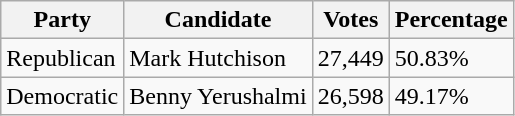<table class="wikitable">
<tr>
<th>Party</th>
<th>Candidate</th>
<th>Votes</th>
<th>Percentage</th>
</tr>
<tr>
<td>Republican</td>
<td>Mark Hutchison</td>
<td>27,449</td>
<td>50.83%</td>
</tr>
<tr>
<td>Democratic</td>
<td>Benny Yerushalmi</td>
<td>26,598</td>
<td>49.17%</td>
</tr>
</table>
